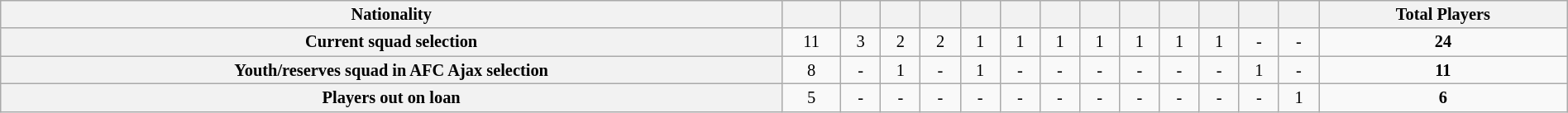<table class="wikitable" style="width:100%; font-size:85%;">
<tr valign=top>
<th align=center>Nationality</th>
<th align=center></th>
<th align=center></th>
<th align=center></th>
<th align=center></th>
<th align=center></th>
<th align=center></th>
<th align=center></th>
<th align=center></th>
<th align=center></th>
<th align=center></th>
<th align=center></th>
<th align=center></th>
<th align=center></th>
<th align=center><strong>Total Players</strong></th>
</tr>
<tr>
<th align=center>Current squad selection</th>
<td align=center>11</td>
<td align=center>3</td>
<td align=center>2</td>
<td align=center>2</td>
<td align=center>1</td>
<td align=center>1</td>
<td align=center>1</td>
<td align=center>1</td>
<td align=center>1</td>
<td align=center>1</td>
<td align=center>1</td>
<td align=center>-</td>
<td align=center>-</td>
<td align=center><strong>24</strong></td>
</tr>
<tr>
<th align=center>Youth/reserves squad in AFC Ajax selection</th>
<td align=center>8</td>
<td align=center>-</td>
<td align=center>1</td>
<td align=center>-</td>
<td align=center>1</td>
<td align=center>-</td>
<td align=center>-</td>
<td align=center>-</td>
<td align=center>-</td>
<td align=center>-</td>
<td align=center>-</td>
<td align=center>1</td>
<td align=center>-</td>
<td align=center><strong>11</strong></td>
</tr>
<tr>
<th align=center>Players out on loan</th>
<td align=center>5</td>
<td align=center>-</td>
<td align=center>-</td>
<td align=center>-</td>
<td align=center>-</td>
<td align=center>-</td>
<td align=center>-</td>
<td align=center>-</td>
<td align=center>-</td>
<td align=center>-</td>
<td align=center>-</td>
<td align=center>-</td>
<td align=center>1</td>
<td align=center><strong>6</strong></td>
</tr>
</table>
